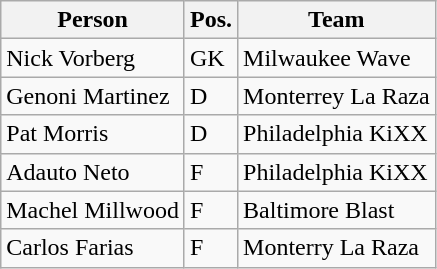<table class="wikitable">
<tr>
<th>Person</th>
<th>Pos.</th>
<th>Team</th>
</tr>
<tr>
<td>Nick Vorberg</td>
<td>GK</td>
<td>Milwaukee Wave</td>
</tr>
<tr>
<td>Genoni Martinez</td>
<td>D</td>
<td>Monterrey La Raza</td>
</tr>
<tr>
<td>Pat Morris</td>
<td>D</td>
<td>Philadelphia KiXX</td>
</tr>
<tr>
<td>Adauto Neto</td>
<td>F</td>
<td>Philadelphia KiXX</td>
</tr>
<tr>
<td>Machel Millwood</td>
<td>F</td>
<td>Baltimore Blast</td>
</tr>
<tr>
<td>Carlos Farias</td>
<td>F</td>
<td>Monterry La Raza</td>
</tr>
</table>
